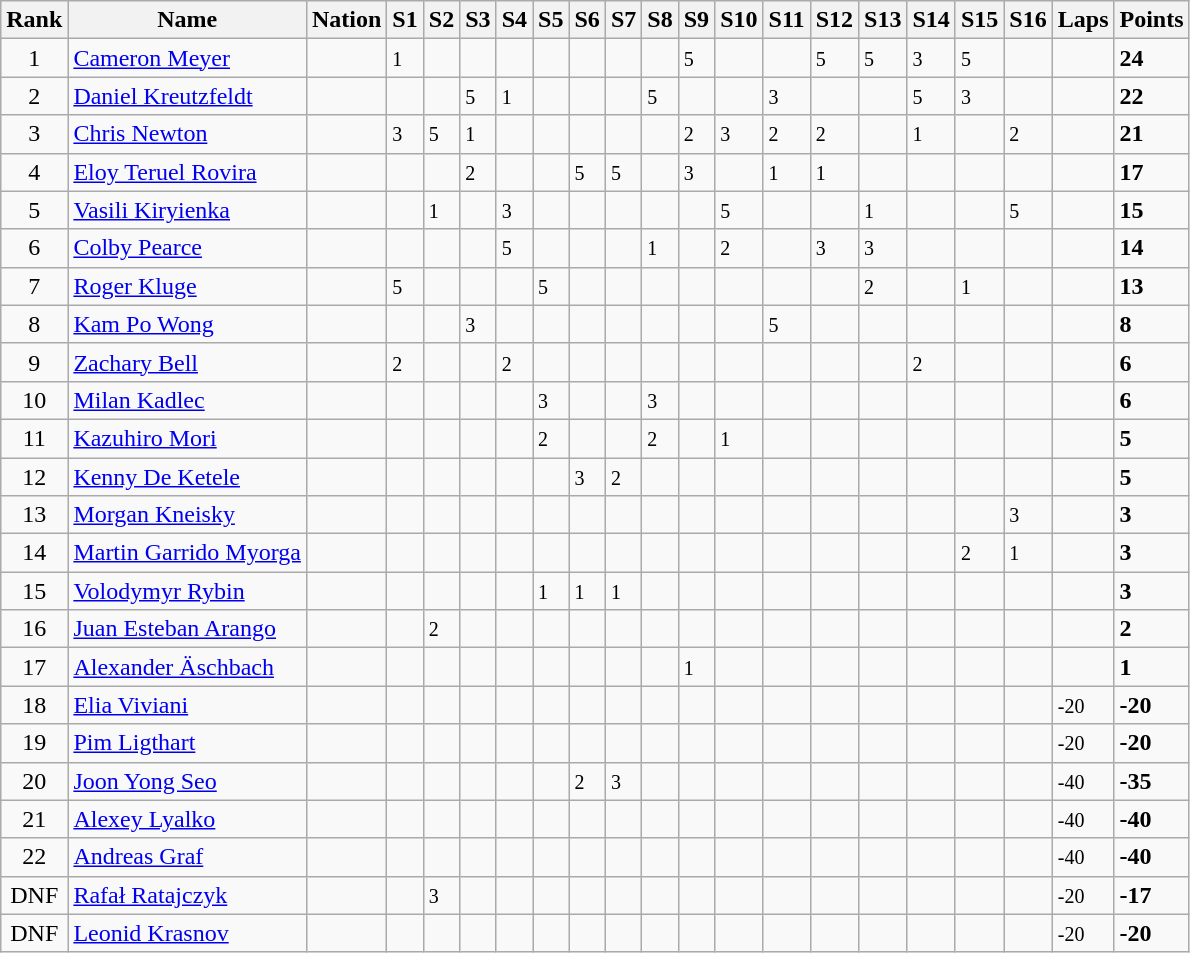<table class=wikitable sortable style=text-align:center>
<tr>
<th>Rank</th>
<th>Name</th>
<th>Nation</th>
<th>S1</th>
<th>S2</th>
<th>S3</th>
<th>S4</th>
<th>S5</th>
<th>S6</th>
<th>S7</th>
<th>S8</th>
<th>S9</th>
<th>S10</th>
<th>S11</th>
<th>S12</th>
<th>S13</th>
<th>S14</th>
<th>S15</th>
<th>S16</th>
<th>Laps</th>
<th>Points</th>
</tr>
<tr>
<td>1</td>
<td align=left><a href='#'>Cameron Meyer</a></td>
<td align=left></td>
<td align=left><small>1</small></td>
<td align=left><small></small></td>
<td align=left><small></small></td>
<td align=left><small></small></td>
<td align=left><small></small></td>
<td align=left><small></small></td>
<td align=left><small></small></td>
<td align=left><small></small></td>
<td align=left><small>5</small></td>
<td align=left><small></small></td>
<td align=left><small></small></td>
<td align=left><small>5</small></td>
<td align=left><small>5</small></td>
<td align=left><small>3</small></td>
<td align=left><small>5</small></td>
<td align=left><small></small></td>
<td align=left><small></small></td>
<td align=left><strong>24</strong></td>
</tr>
<tr>
<td>2</td>
<td align=left><a href='#'>Daniel Kreutzfeldt</a></td>
<td align=left></td>
<td align=left><small></small></td>
<td align=left><small></small></td>
<td align=left><small>5</small></td>
<td align=left><small>1</small></td>
<td align=left><small></small></td>
<td align=left><small></small></td>
<td align=left><small></small></td>
<td align=left><small>5</small></td>
<td align=left><small></small></td>
<td align=left><small></small></td>
<td align=left><small>3</small></td>
<td align=left><small></small></td>
<td align=left><small></small></td>
<td align=left><small>5</small></td>
<td align=left><small>3</small></td>
<td align=left><small></small></td>
<td align=left><small></small></td>
<td align=left><strong>22</strong></td>
</tr>
<tr>
<td>3</td>
<td align=left><a href='#'>Chris Newton</a></td>
<td align=left></td>
<td align=left><small>3</small></td>
<td align=left><small>5</small></td>
<td align=left><small>1</small></td>
<td align=left><small></small></td>
<td align=left><small></small></td>
<td align=left><small></small></td>
<td align=left><small></small></td>
<td align=left><small></small></td>
<td align=left><small>2</small></td>
<td align=left><small>3</small></td>
<td align=left><small>2</small></td>
<td align=left><small>2</small></td>
<td align=left><small></small></td>
<td align=left><small>1</small></td>
<td align=left><small></small></td>
<td align=left><small>2</small></td>
<td align=left><small></small></td>
<td align=left><strong>21</strong></td>
</tr>
<tr>
<td>4</td>
<td align=left><a href='#'>Eloy Teruel Rovira</a></td>
<td align=left></td>
<td align=left><small></small></td>
<td align=left><small></small></td>
<td align=left><small>2</small></td>
<td align=left><small></small></td>
<td align=left><small></small></td>
<td align=left><small>5</small></td>
<td align=left><small>5</small></td>
<td align=left><small></small></td>
<td align=left><small>3</small></td>
<td align=left><small></small></td>
<td align=left><small>1</small></td>
<td align=left><small>1</small></td>
<td align=left><small></small></td>
<td align=left><small></small></td>
<td align=left><small></small></td>
<td align=left><small></small></td>
<td align=left><small></small></td>
<td align=left><strong>17</strong></td>
</tr>
<tr>
<td>5</td>
<td align=left><a href='#'>Vasili Kiryienka</a></td>
<td align=left></td>
<td align=left><small></small></td>
<td align=left><small>1</small></td>
<td align=left><small></small></td>
<td align=left><small>3</small></td>
<td align=left><small></small></td>
<td align=left><small></small></td>
<td align=left><small></small></td>
<td align=left><small></small></td>
<td align=left><small></small></td>
<td align=left><small>5</small></td>
<td align=left><small></small></td>
<td align=left><small></small></td>
<td align=left><small>1</small></td>
<td align=left><small></small></td>
<td align=left><small></small></td>
<td align=left><small>5</small></td>
<td align=left><small></small></td>
<td align=left><strong>15</strong></td>
</tr>
<tr>
<td>6</td>
<td align=left><a href='#'>Colby Pearce</a></td>
<td align=left></td>
<td align=left><small></small></td>
<td align=left><small></small></td>
<td align=left><small></small></td>
<td align=left><small>5</small></td>
<td align=left><small></small></td>
<td align=left><small></small></td>
<td align=left><small></small></td>
<td align=left><small>1</small></td>
<td align=left><small></small></td>
<td align=left><small>2</small></td>
<td align=left><small></small></td>
<td align=left><small>3</small></td>
<td align=left><small>3</small></td>
<td align=left><small></small></td>
<td align=left><small></small></td>
<td align=left><small></small></td>
<td align=left><small></small></td>
<td align=left><strong>14</strong></td>
</tr>
<tr>
<td>7</td>
<td align=left><a href='#'>Roger Kluge</a></td>
<td align=left></td>
<td align=left><small>5</small></td>
<td align=left><small></small></td>
<td align=left><small></small></td>
<td align=left><small></small></td>
<td align=left><small>5</small></td>
<td align=left><small></small></td>
<td align=left><small></small></td>
<td align=left><small></small></td>
<td align=left><small></small></td>
<td align=left><small></small></td>
<td align=left><small></small></td>
<td align=left><small></small></td>
<td align=left><small>2</small></td>
<td align=left><small></small></td>
<td align=left><small>1</small></td>
<td align=left><small></small></td>
<td align=left><small></small></td>
<td align=left><strong>13</strong></td>
</tr>
<tr>
<td>8</td>
<td align=left><a href='#'>Kam Po Wong</a></td>
<td align=left></td>
<td align=left><small></small></td>
<td align=left><small></small></td>
<td align=left><small>3</small></td>
<td align=left><small></small></td>
<td align=left><small></small></td>
<td align=left><small></small></td>
<td align=left><small></small></td>
<td align=left><small></small></td>
<td align=left><small></small></td>
<td align=left><small></small></td>
<td align=left><small>5</small></td>
<td align=left><small></small></td>
<td align=left><small></small></td>
<td align=left><small></small></td>
<td align=left><small></small></td>
<td align=left><small></small></td>
<td align=left><small></small></td>
<td align=left><strong>8</strong></td>
</tr>
<tr>
<td>9</td>
<td align=left><a href='#'>Zachary Bell</a></td>
<td align=left></td>
<td align=left><small>2</small></td>
<td align=left><small></small></td>
<td align=left><small></small></td>
<td align=left><small>2</small></td>
<td align=left><small></small></td>
<td align=left><small></small></td>
<td align=left><small></small></td>
<td align=left><small></small></td>
<td align=left><small></small></td>
<td align=left><small></small></td>
<td align=left><small></small></td>
<td align=left><small></small></td>
<td align=left><small></small></td>
<td align=left><small>2</small></td>
<td align=left><small></small></td>
<td align=left><small></small></td>
<td align=left><small></small></td>
<td align=left><strong>6</strong></td>
</tr>
<tr>
<td>10</td>
<td align=left><a href='#'>Milan Kadlec</a></td>
<td align=left></td>
<td align=left><small></small></td>
<td align=left><small></small></td>
<td align=left><small></small></td>
<td align=left><small></small></td>
<td align=left><small>3</small></td>
<td align=left><small></small></td>
<td align=left><small></small></td>
<td align=left><small>3</small></td>
<td align=left><small></small></td>
<td align=left><small></small></td>
<td align=left><small></small></td>
<td align=left><small></small></td>
<td align=left><small></small></td>
<td align=left><small></small></td>
<td align=left><small></small></td>
<td align=left><small></small></td>
<td align=left><small></small></td>
<td align=left><strong>6</strong></td>
</tr>
<tr>
<td>11</td>
<td align=left><a href='#'>Kazuhiro Mori</a></td>
<td align=left></td>
<td align=left><small></small></td>
<td align=left><small></small></td>
<td align=left><small></small></td>
<td align=left><small></small></td>
<td align=left><small>2</small></td>
<td align=left><small></small></td>
<td align=left><small></small></td>
<td align=left><small>2</small></td>
<td align=left><small></small></td>
<td align=left><small>1</small></td>
<td align=left><small></small></td>
<td align=left><small></small></td>
<td align=left><small></small></td>
<td align=left><small></small></td>
<td align=left><small></small></td>
<td align=left><small></small></td>
<td align=left><small></small></td>
<td align=left><strong>5</strong></td>
</tr>
<tr>
<td>12</td>
<td align=left><a href='#'>Kenny De Ketele</a></td>
<td align=left></td>
<td align=left><small></small></td>
<td align=left><small></small></td>
<td align=left><small></small></td>
<td align=left><small></small></td>
<td align=left><small></small></td>
<td align=left><small>3</small></td>
<td align=left><small>2</small></td>
<td align=left><small></small></td>
<td align=left><small></small></td>
<td align=left><small></small></td>
<td align=left><small></small></td>
<td align=left><small></small></td>
<td align=left><small></small></td>
<td align=left><small></small></td>
<td align=left><small></small></td>
<td align=left><small></small></td>
<td align=left><small></small></td>
<td align=left><strong>5</strong></td>
</tr>
<tr>
<td>13</td>
<td align=left><a href='#'>Morgan Kneisky</a></td>
<td align=left></td>
<td align=left><small></small></td>
<td align=left><small></small></td>
<td align=left><small></small></td>
<td align=left><small></small></td>
<td align=left><small></small></td>
<td align=left><small></small></td>
<td align=left><small></small></td>
<td align=left><small></small></td>
<td align=left><small></small></td>
<td align=left><small></small></td>
<td align=left><small></small></td>
<td align=left><small></small></td>
<td align=left><small></small></td>
<td align=left><small></small></td>
<td align=left><small></small></td>
<td align=left><small>3</small></td>
<td align=left><small></small></td>
<td align=left><strong>3</strong></td>
</tr>
<tr>
<td>14</td>
<td align=left><a href='#'>Martin Garrido Myorga</a></td>
<td align=left></td>
<td align=left><small></small></td>
<td align=left><small></small></td>
<td align=left><small></small></td>
<td align=left><small></small></td>
<td align=left><small></small></td>
<td align=left><small></small></td>
<td align=left><small></small></td>
<td align=left><small></small></td>
<td align=left><small></small></td>
<td align=left><small></small></td>
<td align=left><small></small></td>
<td align=left><small></small></td>
<td align=left><small></small></td>
<td align=left><small></small></td>
<td align=left><small>2</small></td>
<td align=left><small>1</small></td>
<td align=left><small></small></td>
<td align=left><strong>3</strong></td>
</tr>
<tr>
<td>15</td>
<td align=left><a href='#'>Volodymyr Rybin</a></td>
<td align=left></td>
<td align=left><small></small></td>
<td align=left><small></small></td>
<td align=left><small></small></td>
<td align=left><small></small></td>
<td align=left><small>1</small></td>
<td align=left><small>1</small></td>
<td align=left><small>1</small></td>
<td align=left><small></small></td>
<td align=left><small></small></td>
<td align=left><small></small></td>
<td align=left><small></small></td>
<td align=left><small></small></td>
<td align=left><small></small></td>
<td align=left><small></small></td>
<td align=left><small></small></td>
<td align=left><small></small></td>
<td align=left><small></small></td>
<td align=left><strong>3</strong></td>
</tr>
<tr>
<td>16</td>
<td align=left><a href='#'>Juan Esteban Arango</a></td>
<td align=left></td>
<td align=left><small></small></td>
<td align=left><small>2</small></td>
<td align=left><small></small></td>
<td align=left><small></small></td>
<td align=left><small></small></td>
<td align=left><small></small></td>
<td align=left><small></small></td>
<td align=left><small></small></td>
<td align=left><small></small></td>
<td align=left><small></small></td>
<td align=left><small></small></td>
<td align=left><small></small></td>
<td align=left><small></small></td>
<td align=left><small></small></td>
<td align=left><small></small></td>
<td align=left><small></small></td>
<td align=left><small></small></td>
<td align=left><strong>2</strong></td>
</tr>
<tr>
<td>17</td>
<td align=left><a href='#'>Alexander Äschbach</a></td>
<td align=left></td>
<td align=left><small></small></td>
<td align=left><small></small></td>
<td align=left><small></small></td>
<td align=left><small></small></td>
<td align=left><small></small></td>
<td align=left><small></small></td>
<td align=left><small></small></td>
<td align=left><small></small></td>
<td align=left><small>1</small></td>
<td align=left><small></small></td>
<td align=left><small></small></td>
<td align=left><small></small></td>
<td align=left><small></small></td>
<td align=left><small></small></td>
<td align=left><small></small></td>
<td align=left><small></small></td>
<td align=left><small></small></td>
<td align=left><strong>1</strong></td>
</tr>
<tr>
<td>18</td>
<td align=left><a href='#'>Elia Viviani</a></td>
<td align=left></td>
<td align=left><small></small></td>
<td align=left><small></small></td>
<td align=left><small></small></td>
<td align=left><small></small></td>
<td align=left><small></small></td>
<td align=left><small></small></td>
<td align=left><small></small></td>
<td align=left><small></small></td>
<td align=left><small></small></td>
<td align=left><small></small></td>
<td align=left><small></small></td>
<td align=left><small></small></td>
<td align=left><small></small></td>
<td align=left><small></small></td>
<td align=left><small></small></td>
<td align=left><small></small></td>
<td align=left><small>-20</small></td>
<td align=left><strong>-20</strong></td>
</tr>
<tr>
<td>19</td>
<td align=left><a href='#'>Pim Ligthart</a></td>
<td align=left></td>
<td align=left><small></small></td>
<td align=left><small></small></td>
<td align=left><small></small></td>
<td align=left><small></small></td>
<td align=left><small></small></td>
<td align=left><small></small></td>
<td align=left><small></small></td>
<td align=left><small></small></td>
<td align=left><small></small></td>
<td align=left><small></small></td>
<td align=left><small></small></td>
<td align=left><small></small></td>
<td align=left><small></small></td>
<td align=left><small></small></td>
<td align=left><small></small></td>
<td align=left><small></small></td>
<td align=left><small>-20</small></td>
<td align=left><strong>-20</strong></td>
</tr>
<tr>
<td>20</td>
<td align=left><a href='#'>Joon Yong Seo</a></td>
<td align=left></td>
<td align=left><small></small></td>
<td align=left><small></small></td>
<td align=left><small></small></td>
<td align=left><small></small></td>
<td align=left><small></small></td>
<td align=left><small>2</small></td>
<td align=left><small>3</small></td>
<td align=left><small></small></td>
<td align=left><small></small></td>
<td align=left><small></small></td>
<td align=left><small></small></td>
<td align=left><small></small></td>
<td align=left><small></small></td>
<td align=left><small></small></td>
<td align=left><small></small></td>
<td align=left><small></small></td>
<td align=left><small>-40</small></td>
<td align=left><strong>-35</strong></td>
</tr>
<tr>
<td>21</td>
<td align=left><a href='#'>Alexey Lyalko</a></td>
<td align=left></td>
<td align=left><small></small></td>
<td align=left><small></small></td>
<td align=left><small></small></td>
<td align=left><small></small></td>
<td align=left><small></small></td>
<td align=left><small></small></td>
<td align=left><small></small></td>
<td align=left><small></small></td>
<td align=left><small></small></td>
<td align=left><small></small></td>
<td align=left><small></small></td>
<td align=left><small></small></td>
<td align=left><small></small></td>
<td align=left><small></small></td>
<td align=left><small></small></td>
<td align=left><small></small></td>
<td align=left><small>-40</small></td>
<td align=left><strong>-40</strong></td>
</tr>
<tr>
<td>22</td>
<td align=left><a href='#'>Andreas Graf</a></td>
<td align=left></td>
<td align=left><small></small></td>
<td align=left><small></small></td>
<td align=left><small></small></td>
<td align=left><small></small></td>
<td align=left><small></small></td>
<td align=left><small></small></td>
<td align=left><small></small></td>
<td align=left><small></small></td>
<td align=left><small></small></td>
<td align=left><small></small></td>
<td align=left><small></small></td>
<td align=left><small></small></td>
<td align=left><small></small></td>
<td align=left><small></small></td>
<td align=left><small></small></td>
<td align=left><small></small></td>
<td align=left><small>-40</small></td>
<td align=left><strong>-40</strong></td>
</tr>
<tr>
<td>DNF</td>
<td align=left><a href='#'>Rafał Ratajczyk</a></td>
<td align=left></td>
<td align=left><small></small></td>
<td align=left><small>3</small></td>
<td align=left><small></small></td>
<td align=left><small></small></td>
<td align=left><small></small></td>
<td align=left><small></small></td>
<td align=left><small></small></td>
<td align=left><small></small></td>
<td align=left><small></small></td>
<td align=left><small></small></td>
<td align=left><small></small></td>
<td align=left><small></small></td>
<td align=left><small></small></td>
<td align=left><small></small></td>
<td align=left><small></small></td>
<td align=left><small></small></td>
<td align=left><small>-20</small></td>
<td align=left><strong>-17</strong></td>
</tr>
<tr>
<td>DNF</td>
<td align=left><a href='#'>Leonid Krasnov</a></td>
<td align=left></td>
<td align=left><small></small></td>
<td align=left><small></small></td>
<td align=left><small></small></td>
<td align=left><small></small></td>
<td align=left><small></small></td>
<td align=left><small></small></td>
<td align=left><small></small></td>
<td align=left><small></small></td>
<td align=left><small></small></td>
<td align=left><small></small></td>
<td align=left><small></small></td>
<td align=left><small></small></td>
<td align=left><small></small></td>
<td align=left><small></small></td>
<td align=left><small></small></td>
<td align=left><small></small></td>
<td align=left><small>-20</small></td>
<td align=left><strong>-20</strong></td>
</tr>
</table>
